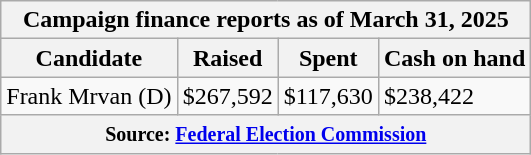<table class="wikitable sortable">
<tr>
<th colspan=4>Campaign finance reports as of March 31, 2025</th>
</tr>
<tr style="text-align:center;">
<th>Candidate</th>
<th>Raised</th>
<th>Spent</th>
<th>Cash on hand</th>
</tr>
<tr>
<td>Frank Mrvan (D)</td>
<td>$267,592</td>
<td>$117,630</td>
<td>$238,422</td>
</tr>
<tr>
<th colspan="4"><small>Source: <a href='#'>Federal Election Commission</a></small></th>
</tr>
</table>
